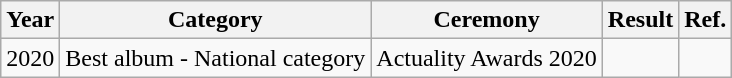<table class="wikitable">
<tr>
<th>Year</th>
<th>Category</th>
<th>Ceremony</th>
<th>Result</th>
<th>Ref.</th>
</tr>
<tr>
<td rowspan="2">2020</td>
<td>Best album - National category</td>
<td rowspan="3">Actuality Awards 2020</td>
<td></td>
<td></td>
</tr>
</table>
